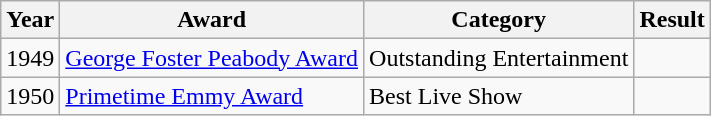<table class="wikitable sortable">
<tr>
<th>Year</th>
<th>Award</th>
<th>Category</th>
<th>Result</th>
</tr>
<tr>
<td>1949</td>
<td><a href='#'>George Foster Peabody Award</a></td>
<td>Outstanding Entertainment</td>
<td></td>
</tr>
<tr>
<td>1950</td>
<td><a href='#'>Primetime Emmy Award</a></td>
<td>Best Live Show</td>
<td></td>
</tr>
</table>
